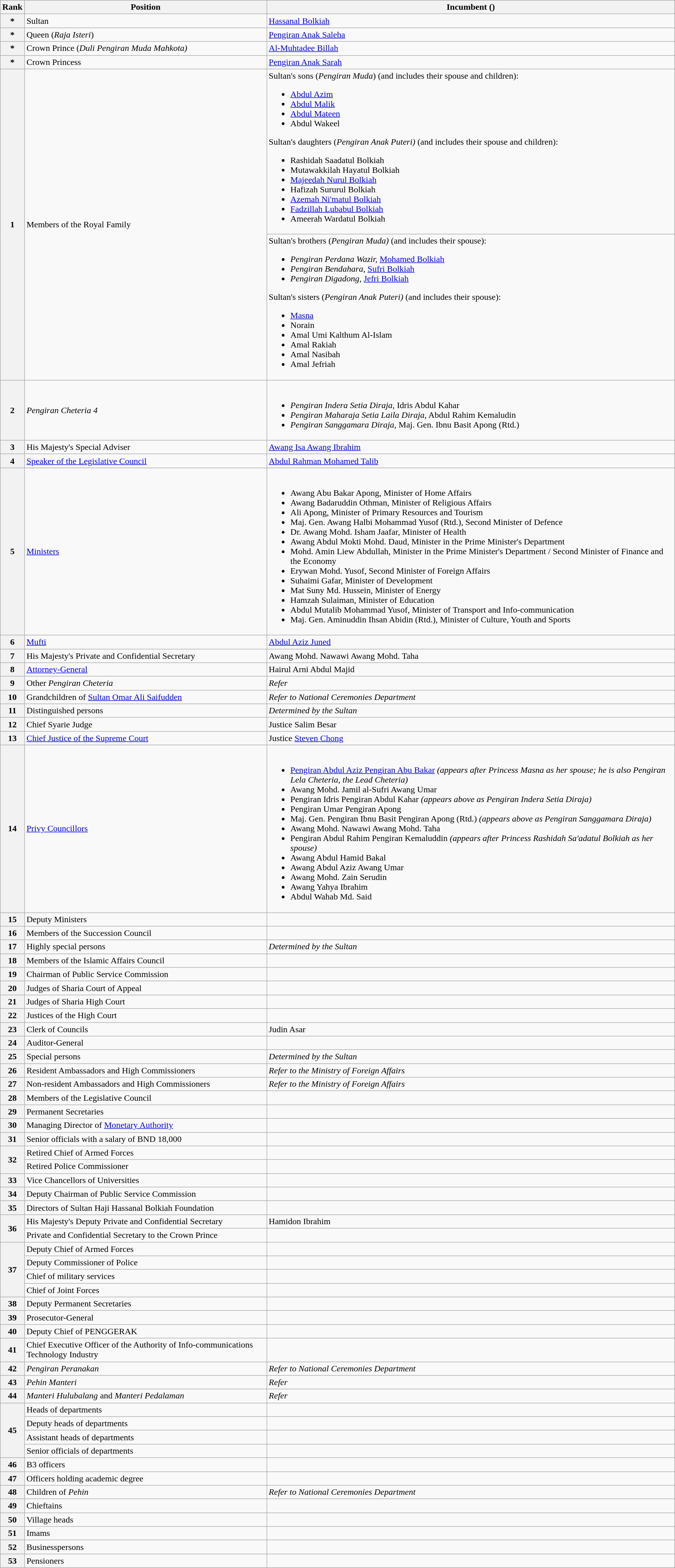<table class="wikitable">
<tr>
<th>Rank</th>
<th>Position</th>
<th>Incumbent ()</th>
</tr>
<tr>
<th>*</th>
<td>Sultan</td>
<td><a href='#'>Hassanal Bolkiah</a></td>
</tr>
<tr>
<th>*</th>
<td>Queen (<em>Raja Isteri</em>)</td>
<td><a href='#'>Pengiran Anak Saleha</a></td>
</tr>
<tr>
<th>*</th>
<td>Crown Prince (<em>Duli Pengiran Muda Mahkota)</em></td>
<td><a href='#'>Al-Muhtadee Billah</a></td>
</tr>
<tr>
<th>*</th>
<td>Crown Princess</td>
<td><a href='#'>Pengiran Anak Sarah</a></td>
</tr>
<tr>
<th rowspan="2">1</th>
<td rowspan="2">Members of the Royal Family</td>
<td>Sultan's sons (<em>Pengiran Muda</em>) (and includes their spouse and children):<br><ul><li><a href='#'>Abdul Azim</a></li><li><a href='#'>Abdul Malik</a></li><li><a href='#'>Abdul Mateen</a></li><li>Abdul Wakeel</li></ul>Sultan's daughters (<em>Pengiran Anak Puteri)</em> (and includes their spouse and children):<ul><li>Rashidah Saadatul Bolkiah</li><li>Mutawakkilah Hayatul Bolkiah</li><li><a href='#'>Majeedah Nurul Bolkiah</a></li><li>Hafizah Sururul Bolkiah</li><li><a href='#'>Azemah Ni'matul Bolkiah</a></li><li><a href='#'>Fadzillah Lubabul Bolkiah</a></li><li>Ameerah Wardatul Bolkiah</li></ul></td>
</tr>
<tr>
<td>Sultan's brothers (<em>Pengiran Muda)</em> (and includes their spouse):<br><ul><li><em>Pengiran Perdana Wazir,</em> <a href='#'>Mohamed Bolkiah</a></li><li><em>Pengiran Bendahara,</em> <a href='#'>Sufri Bolkiah</a></li><li><em>Pengiran Digadong,</em> <a href='#'>Jefri Bolkiah</a></li></ul>Sultan's sisters (<em>Pengiran Anak Puteri)</em> (and includes their spouse):<ul><li><a href='#'>Masna</a></li><li>Norain</li><li>Amal Umi Kalthum Al-Islam</li><li>Amal Rakiah</li><li>Amal Nasibah</li><li>Amal Jefriah</li></ul></td>
</tr>
<tr>
<th>2</th>
<td><em>Pengiran Cheteria 4</em></td>
<td><br><ul><li><em>Pengiran Indera Setia Diraja,</em> Idris Abdul Kahar</li><li><em>Pengiran Maharaja Setia Laila Diraja,</em> Abdul Rahim Kemaludin</li><li><em>Pengiran Sanggamara Diraja,</em> Maj. Gen. Ibnu Basit Apong (Rtd.)</li></ul></td>
</tr>
<tr>
<th>3</th>
<td>His Majesty's Special Adviser</td>
<td><a href='#'>Awang Isa Awang Ibrahim</a></td>
</tr>
<tr>
<th>4</th>
<td><a href='#'>Speaker of the Legislative Council</a></td>
<td><a href='#'>Abdul Rahman Mohamed Talib</a></td>
</tr>
<tr>
<th>5</th>
<td><a href='#'>Ministers</a></td>
<td><br><ul><li>Awang Abu Bakar Apong, Minister of Home Affairs</li><li>Awang Badaruddin Othman, Minister of Religious Affairs</li><li>Ali Apong, Minister of Primary Resources and Tourism</li><li>Maj. Gen. Awang Halbi Mohammad Yusof (Rtd.), Second Minister of Defence</li><li>Dr. Awang Mohd. Isham Jaafar, Minister of Health</li><li>Awang Abdul Mokti Mohd. Daud, Minister in the Prime Minister's Department</li><li>Mohd. Amin Liew Abdullah, Minister in the Prime Minister's Department / Second Minister of Finance and the Economy</li><li>Erywan Mohd. Yusof, Second Minister of Foreign Affairs</li><li>Suhaimi Gafar, Minister of Development</li><li>Mat Suny Md. Hussein, Minister of Energy</li><li>Hamzah Sulaiman, Minister of Education</li><li>Abdul Mutalib Mohammad Yusof, Minister of Transport and Info-communication</li><li>Maj. Gen. Aminuddin Ihsan Abidin (Rtd.), Minister of Culture, Youth and Sports</li></ul></td>
</tr>
<tr>
<th>6</th>
<td><a href='#'>Mufti</a></td>
<td><a href='#'>Abdul Aziz Juned</a></td>
</tr>
<tr>
<th>7</th>
<td>His Majesty's Private and Confidential Secretary</td>
<td>Awang Mohd. Nawawi Awang Mohd. Taha</td>
</tr>
<tr>
<th>8</th>
<td><a href='#'>Attorney-General</a></td>
<td>Hairul Arni Abdul Majid</td>
</tr>
<tr>
<th>9</th>
<td>Other <em>Pengiran Cheteria</em></td>
<td><em>Refer </em></td>
</tr>
<tr>
<th>10</th>
<td>Grandchildren of <a href='#'>Sultan Omar Ali Saifudden</a></td>
<td><em>Refer to National Ceremonies Department</em></td>
</tr>
<tr>
<th>11</th>
<td>Distinguished persons</td>
<td><em>Determined by the Sultan</em></td>
</tr>
<tr>
<th>12</th>
<td>Chief Syarie Judge</td>
<td>Justice Salim Besar</td>
</tr>
<tr>
<th>13</th>
<td><a href='#'>Chief Justice of the Supreme Court</a></td>
<td>Justice <a href='#'>Steven Chong</a></td>
</tr>
<tr>
<th>14</th>
<td><a href='#'>Privy Councillors</a></td>
<td><br><ul><li><a href='#'>Pengiran Abdul Aziz Pengiran Abu Bakar</a> <em>(appears after Princess Masna as her spouse; he is also Pengiran Lela Cheteria, the Lead Cheteria)</em></li><li>Awang Mohd. Jamil al-Sufri Awang Umar</li><li>Pengiran Idris Pengiran Abdul Kahar <em>(appears above as Pengiran Indera Setia Diraja)</em></li><li>Pengiran Umar Pengiran Apong</li><li>Maj. Gen. Pengiran Ibnu Basit Pengiran Apong (Rtd.) <em>(appears above as Pengiran Sanggamara Diraja)</em></li><li>Awang Mohd. Nawawi Awang Mohd. Taha</li><li>Pengiran Abdul Rahim Pengiran Kemaluddin <em>(appears after Princess Rashidah Sa'adatul Bolkiah as her spouse)</em></li><li>Awang Abdul Hamid Bakal</li><li>Awang Abdul Aziz Awang Umar</li><li>Awang Mohd. Zain Serudin</li><li>Awang Yahya Ibrahim</li><li>Abdul Wahab Md. Said</li></ul></td>
</tr>
<tr>
<th>15</th>
<td>Deputy Ministers</td>
<td></td>
</tr>
<tr>
<th>16</th>
<td>Members of the Succession Council</td>
<td></td>
</tr>
<tr>
<th>17</th>
<td>Highly special persons</td>
<td><em>Determined by the Sultan</em></td>
</tr>
<tr>
<th>18</th>
<td>Members of the Islamic Affairs Council</td>
<td></td>
</tr>
<tr>
<th>19</th>
<td>Chairman of Public Service Commission</td>
<td></td>
</tr>
<tr>
<th>20</th>
<td>Judges of Sharia Court of Appeal</td>
<td></td>
</tr>
<tr>
<th>21</th>
<td>Judges of Sharia High Court</td>
<td></td>
</tr>
<tr>
<th>22</th>
<td>Justices of the High Court</td>
<td></td>
</tr>
<tr>
<th>23</th>
<td>Clerk of Councils</td>
<td>Judin Asar</td>
</tr>
<tr>
<th>24</th>
<td>Auditor-General</td>
<td></td>
</tr>
<tr>
<th>25</th>
<td>Special persons</td>
<td><em>Determined by the Sultan</em></td>
</tr>
<tr>
<th>26</th>
<td>Resident Ambassadors and High Commissioners</td>
<td><em>Refer to the Ministry of Foreign Affairs</em></td>
</tr>
<tr>
<th>27</th>
<td>Non-resident Ambassadors and High Commissioners</td>
<td><em>Refer to the Ministry of Foreign Affairs</em></td>
</tr>
<tr>
<th>28</th>
<td>Members of the Legislative Council</td>
<td></td>
</tr>
<tr>
<th>29</th>
<td>Permanent Secretaries</td>
<td></td>
</tr>
<tr>
<th>30</th>
<td>Managing Director of <a href='#'>Monetary Authority</a></td>
<td></td>
</tr>
<tr>
<th>31</th>
<td>Senior officials with a salary of BND 18,000</td>
<td></td>
</tr>
<tr>
<th rowspan="2">32</th>
<td>Retired Chief of Armed Forces</td>
<td></td>
</tr>
<tr>
<td>Retired Police Commissioner</td>
<td></td>
</tr>
<tr>
<th>33</th>
<td>Vice Chancellors of Universities</td>
<td></td>
</tr>
<tr>
<th>34</th>
<td>Deputy Chairman of Public Service Commission</td>
<td></td>
</tr>
<tr>
<th>35</th>
<td>Directors of Sultan Haji Hassanal Bolkiah Foundation</td>
<td></td>
</tr>
<tr>
<th rowspan="2">36</th>
<td>His Majesty's Deputy Private and Confidential Secretary</td>
<td>Hamidon Ibrahim</td>
</tr>
<tr>
<td>Private and Confidential Secretary to the Crown Prince</td>
<td></td>
</tr>
<tr>
<th rowspan="4">37</th>
<td>Deputy Chief of Armed Forces</td>
<td></td>
</tr>
<tr>
<td>Deputy Commissioner of Police</td>
<td></td>
</tr>
<tr>
<td>Chief of military services</td>
<td></td>
</tr>
<tr>
<td>Chief of Joint Forces</td>
<td></td>
</tr>
<tr>
<th>38</th>
<td>Deputy Permanent Secretaries</td>
<td></td>
</tr>
<tr>
<th>39</th>
<td>Prosecutor-General</td>
<td></td>
</tr>
<tr>
<th>40</th>
<td>Deputy Chief of PENGGERAK</td>
<td></td>
</tr>
<tr>
<th>41</th>
<td>Chief Executive Officer of the Authority of Info-communications Technology Industry</td>
<td></td>
</tr>
<tr>
<th>42</th>
<td><em>Pengiran Peranakan</em></td>
<td><em>Refer to National Ceremonies Department</em></td>
</tr>
<tr>
<th>43</th>
<td><em>Pehin Manteri</em></td>
<td><em>Refer </em></td>
</tr>
<tr>
<th>44</th>
<td><em>Manteri Hulubalang</em> and <em>Manteri Pedalaman</em></td>
<td><em>Refer </em></td>
</tr>
<tr>
<th rowspan="4">45</th>
<td>Heads of departments</td>
<td></td>
</tr>
<tr>
<td>Deputy heads of departments</td>
<td></td>
</tr>
<tr>
<td>Assistant heads of departments</td>
<td></td>
</tr>
<tr>
<td>Senior officials of departments</td>
<td></td>
</tr>
<tr>
<th>46</th>
<td>B3 officers</td>
<td></td>
</tr>
<tr>
<th>47</th>
<td>Officers holding academic degree</td>
<td></td>
</tr>
<tr>
<th>48</th>
<td>Children of <em>Pehin</em></td>
<td><em>Refer to National Ceremonies Department</em></td>
</tr>
<tr>
<th>49</th>
<td>Chieftains</td>
<td></td>
</tr>
<tr>
<th>50</th>
<td>Village heads</td>
<td></td>
</tr>
<tr>
<th>51</th>
<td>Imams</td>
<td></td>
</tr>
<tr>
<th>52</th>
<td>Businesspersons</td>
<td></td>
</tr>
<tr>
<th>53</th>
<td>Pensioners</td>
<td></td>
</tr>
</table>
